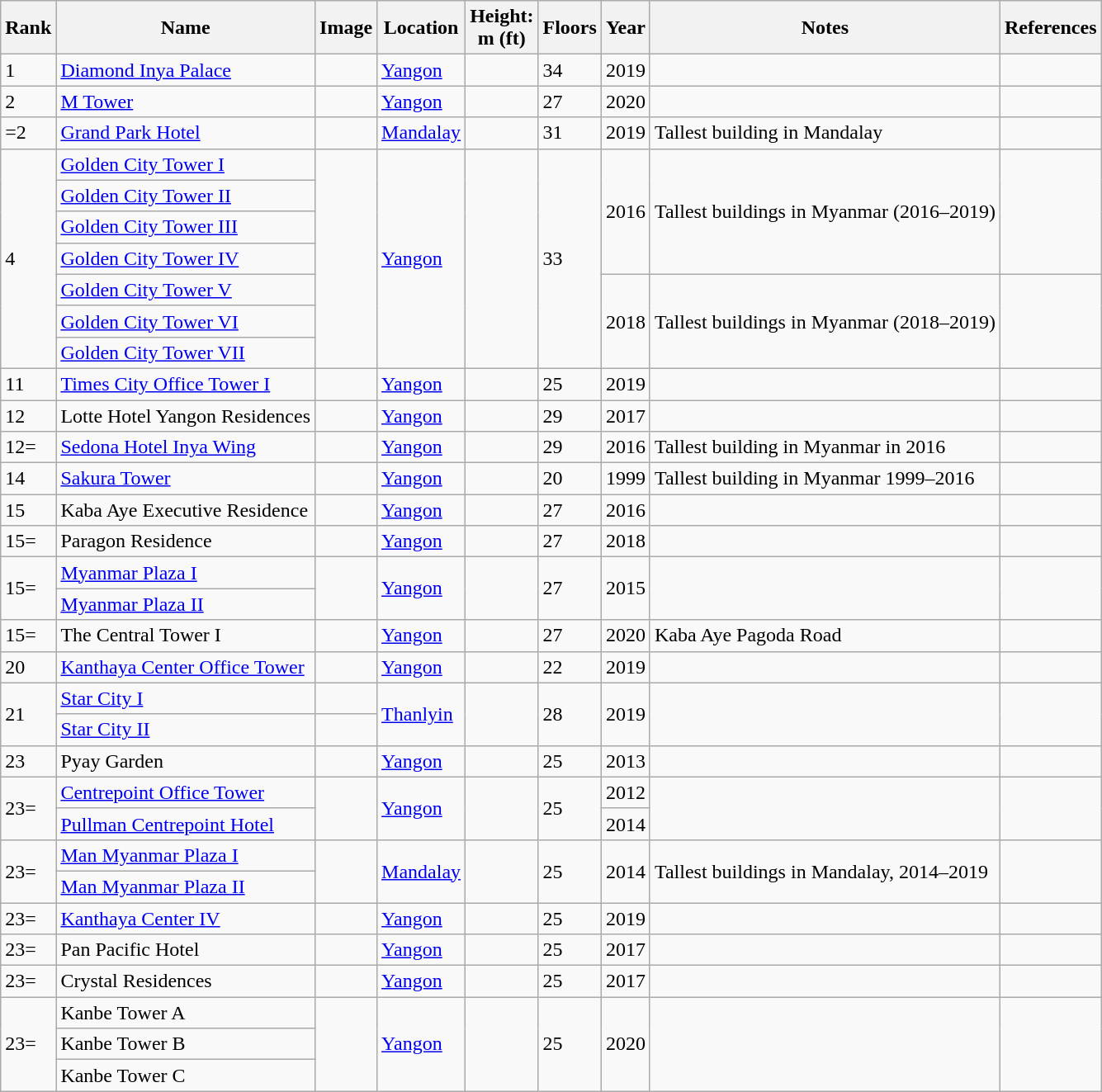<table class="wikitable sortable zebra">
<tr class="hintergrundfarbe6">
<th>Rank</th>
<th>Name</th>
<th class="unsortable">Image</th>
<th>Location</th>
<th>Height: <br>m (ft)</th>
<th>Floors</th>
<th>Year</th>
<th>Notes</th>
<th>References</th>
</tr>
<tr>
<td>1</td>
<td><a href='#'>Diamond Inya Palace</a></td>
<td></td>
<td><a href='#'>Yangon</a></td>
<td><em></em></td>
<td>34</td>
<td>2019</td>
<td></td>
<td></td>
</tr>
<tr>
<td>2</td>
<td><a href='#'>M Tower</a></td>
<td></td>
<td><a href='#'>Yangon</a></td>
<td></td>
<td>27</td>
<td>2020</td>
<td></td>
<td></td>
</tr>
<tr>
<td>=2</td>
<td><a href='#'>Grand Park Hotel</a></td>
<td></td>
<td><a href='#'>Mandalay</a></td>
<td><em></em></td>
<td>31</td>
<td>2019</td>
<td>Tallest building in Mandalay</td>
<td></td>
</tr>
<tr>
<td rowspan="7">4</td>
<td><a href='#'>Golden City Tower I</a></td>
<td rowspan="7"></td>
<td rowspan="7"><a href='#'>Yangon</a></td>
<td rowspan="7"></td>
<td rowspan="7">33</td>
<td rowspan="4">2016</td>
<td rowspan="4">Tallest buildings in Myanmar (2016–2019)</td>
<td rowspan="4"></td>
</tr>
<tr>
<td><a href='#'>Golden City Tower II</a></td>
</tr>
<tr>
<td><a href='#'>Golden City Tower III</a></td>
</tr>
<tr>
<td><a href='#'>Golden City Tower IV</a></td>
</tr>
<tr>
<td><a href='#'>Golden City Tower V</a></td>
<td rowspan="3">2018</td>
<td rowspan="3">Tallest buildings in Myanmar (2018–2019)</td>
<td rowspan="3"></td>
</tr>
<tr>
<td><a href='#'>Golden City Tower VI</a></td>
</tr>
<tr>
<td><a href='#'>Golden City Tower VII</a></td>
</tr>
<tr>
<td>11</td>
<td><a href='#'>Times City Office Tower I</a></td>
<td></td>
<td><a href='#'>Yangon</a></td>
<td><em></em></td>
<td>25</td>
<td>2019</td>
<td></td>
<td></td>
</tr>
<tr>
<td>12</td>
<td>Lotte Hotel Yangon Residences</td>
<td></td>
<td><a href='#'>Yangon</a></td>
<td><em></em></td>
<td>29</td>
<td>2017</td>
<td></td>
<td></td>
</tr>
<tr>
<td>12=</td>
<td><a href='#'>Sedona Hotel Inya Wing</a></td>
<td></td>
<td><a href='#'>Yangon</a></td>
<td><em></em></td>
<td>29</td>
<td>2016</td>
<td>Tallest building in Myanmar in 2016</td>
<td></td>
</tr>
<tr>
<td>14</td>
<td><a href='#'>Sakura Tower</a></td>
<td></td>
<td><a href='#'>Yangon</a></td>
<td></td>
<td>20</td>
<td>1999</td>
<td>Tallest building in Myanmar 1999–2016</td>
<td></td>
</tr>
<tr>
<td>15</td>
<td>Kaba Aye Executive Residence</td>
<td></td>
<td><a href='#'>Yangon</a></td>
<td><em></em></td>
<td>27</td>
<td>2016</td>
<td></td>
<td></td>
</tr>
<tr>
<td>15=</td>
<td>Paragon Residence</td>
<td></td>
<td><a href='#'>Yangon</a></td>
<td><em></em></td>
<td>27</td>
<td>2018</td>
<td></td>
<td></td>
</tr>
<tr>
<td rowspan="2">15=</td>
<td><a href='#'>Myanmar Plaza I</a></td>
<td rowspan="2"></td>
<td rowspan="2"><a href='#'>Yangon</a></td>
<td rowspan="2"><em></em></td>
<td rowspan="2">27</td>
<td rowspan="2">2015</td>
<td rowspan="2"></td>
<td rowspan="2"></td>
</tr>
<tr>
<td><a href='#'>Myanmar Plaza II</a></td>
</tr>
<tr>
<td>15=</td>
<td>The Central Tower I</td>
<td></td>
<td><a href='#'>Yangon</a></td>
<td><em></em></td>
<td>27</td>
<td>2020</td>
<td>Kaba Aye Pagoda Road</td>
<td></td>
</tr>
<tr>
<td>20</td>
<td><a href='#'>Kanthaya Center Office Tower</a></td>
<td></td>
<td><a href='#'>Yangon</a></td>
<td><em></em></td>
<td>22</td>
<td>2019</td>
<td></td>
<td></td>
</tr>
<tr>
<td rowspan="2">21</td>
<td><a href='#'>Star City I</a></td>
<td></td>
<td rowspan="2"><a href='#'>Thanlyin</a></td>
<td rowspan="2"></td>
<td rowspan="2">28</td>
<td rowspan="2">2019</td>
<td rowspan="2"></td>
<td rowspan="2"></td>
</tr>
<tr>
<td><a href='#'>Star City II</a></td>
<td></td>
</tr>
<tr>
<td>23</td>
<td>Pyay Garden</td>
<td></td>
<td><a href='#'>Yangon</a></td>
<td></td>
<td>25</td>
<td>2013</td>
<td></td>
<td></td>
</tr>
<tr>
<td rowspan="2">23=</td>
<td><a href='#'>Centrepoint Office Tower</a></td>
<td rowspan="2"></td>
<td rowspan="2"><a href='#'>Yangon</a></td>
<td rowspan="2"><em></em></td>
<td rowspan="2">25</td>
<td>2012</td>
<td rowspan="2"></td>
<td rowspan="2"></td>
</tr>
<tr>
<td><a href='#'>Pullman Centrepoint Hotel</a></td>
<td>2014</td>
</tr>
<tr>
<td rowspan="2">23=</td>
<td><a href='#'>Man Myanmar Plaza I</a></td>
<td rowspan="2"></td>
<td rowspan="2"><a href='#'>Mandalay</a></td>
<td rowspan="2"><em></em></td>
<td rowspan="2">25</td>
<td rowspan="2">2014</td>
<td rowspan="2">Tallest buildings in Mandalay, 2014–2019</td>
<td rowspan="2"></td>
</tr>
<tr>
<td><a href='#'>Man Myanmar Plaza II</a></td>
</tr>
<tr>
<td>23=</td>
<td><a href='#'>Kanthaya Center IV</a></td>
<td></td>
<td><a href='#'>Yangon</a></td>
<td><em></em></td>
<td>25</td>
<td>2019</td>
<td></td>
<td></td>
</tr>
<tr>
<td>23=</td>
<td>Pan Pacific Hotel</td>
<td></td>
<td><a href='#'>Yangon</a></td>
<td><em></em></td>
<td>25</td>
<td>2017</td>
<td></td>
<td></td>
</tr>
<tr>
<td>23=</td>
<td>Crystal Residences</td>
<td></td>
<td><a href='#'>Yangon</a></td>
<td><em></em></td>
<td>25</td>
<td>2017</td>
<td></td>
<td></td>
</tr>
<tr>
<td rowspan="3">23=</td>
<td>Kanbe Tower A</td>
<td rowspan="3"></td>
<td rowspan="3"><a href='#'>Yangon</a></td>
<td rowspan="3"><em></em></td>
<td rowspan="3">25</td>
<td rowspan="3">2020</td>
<td rowspan="3"></td>
<td rowspan="3"></td>
</tr>
<tr>
<td>Kanbe Tower B</td>
</tr>
<tr>
<td>Kanbe Tower C</td>
</tr>
</table>
